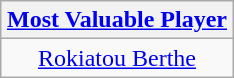<table class=wikitable style="text-align:center; margin:auto">
<tr>
<th><a href='#'>Most Valuable Player</a></th>
</tr>
<tr>
<td> <a href='#'>Rokiatou Berthe</a></td>
</tr>
</table>
